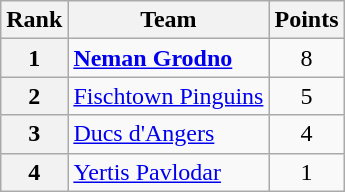<table class="wikitable" style="text-align: center;">
<tr>
<th>Rank</th>
<th>Team</th>
<th>Points</th>
</tr>
<tr>
<th>1</th>
<td style="text-align: left;"> <strong><a href='#'>Neman Grodno</a></strong></td>
<td>8</td>
</tr>
<tr>
<th>2</th>
<td style="text-align: left;"> <a href='#'>Fischtown Pinguins</a></td>
<td>5</td>
</tr>
<tr>
<th>3</th>
<td style="text-align: left;"> <a href='#'>Ducs d'Angers</a></td>
<td>4</td>
</tr>
<tr>
<th>4</th>
<td style="text-align: left;"> <a href='#'>Yertis Pavlodar</a></td>
<td>1</td>
</tr>
</table>
